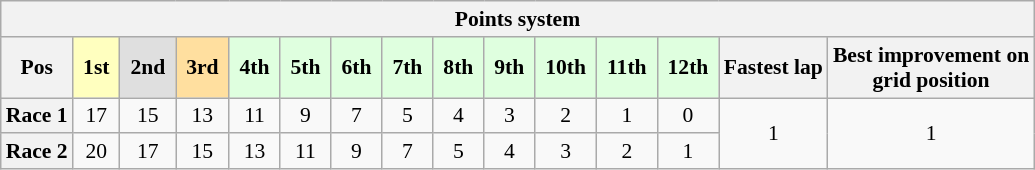<table class="wikitable" style="font-size:90%; text-align:center">
<tr>
<th colspan="22">Points system</th>
</tr>
<tr>
<th>Pos</th>
<td style="background:#ffffbf;"> <strong>1st</strong> </td>
<td style="background:#dfdfdf;"> <strong>2nd</strong> </td>
<td style="background:#ffdf9f;"> <strong>3rd</strong> </td>
<td style="background:#dfffdf;"> <strong>4th</strong> </td>
<td style="background:#dfffdf;"> <strong>5th</strong> </td>
<td style="background:#dfffdf;"> <strong>6th</strong> </td>
<td style="background:#dfffdf;"> <strong>7th</strong> </td>
<td style="background:#dfffdf;"> <strong>8th</strong> </td>
<td style="background:#dfffdf;"> <strong>9th</strong> </td>
<td style="background:#dfffdf;"> <strong>10th</strong> </td>
<td style="background:#dfffdf;"> <strong>11th</strong> </td>
<td style="background:#dfffdf;"> <strong>12th</strong> </td>
<th>Fastest lap</th>
<th>Best improvement on<br>grid position</th>
</tr>
<tr align="center">
<th>Race 1</th>
<td>17</td>
<td>15</td>
<td>13</td>
<td>11</td>
<td>9</td>
<td>7</td>
<td>5</td>
<td>4</td>
<td>3</td>
<td>2</td>
<td>1</td>
<td>0</td>
<td rowspan=2>1</td>
<td rowspan=2>1</td>
</tr>
<tr align="center">
<th>Race 2</th>
<td>20</td>
<td>17</td>
<td>15</td>
<td>13</td>
<td>11</td>
<td>9</td>
<td>7</td>
<td>5</td>
<td>4</td>
<td>3</td>
<td>2</td>
<td>1</td>
</tr>
</table>
